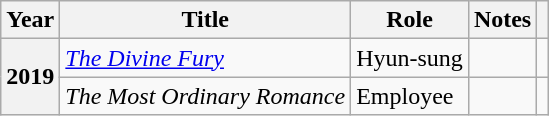<table class="wikitable sortable plainrowheaders">
<tr>
<th scope="col">Year</th>
<th scope="col">Title</th>
<th scope="col">Role</th>
<th scope="col">Notes</th>
<th scope="col" class="unsortable"></th>
</tr>
<tr>
<th scope="row" rowspan=2>2019</th>
<td><em><a href='#'>The Divine Fury</a></em></td>
<td>Hyun-sung</td>
<td></td>
<td align="center"></td>
</tr>
<tr>
<td><em>The Most Ordinary Romance</em></td>
<td>Employee</td>
<td></td>
<td align="center"></td>
</tr>
</table>
